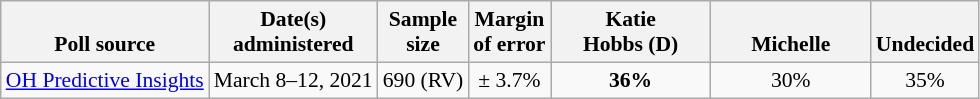<table class="wikitable" style="font-size:90%;text-align:center;">
<tr valign=bottom>
<th>Poll source</th>
<th>Date(s)<br>administered</th>
<th>Sample<br>size</th>
<th>Margin<br>of error</th>
<th style="width:100px;">Katie<br>Hobbs (D)</th>
<th style="width:100px;">Michelle<br></th>
<th>Undecided</th>
</tr>
<tr>
<td style="text-align:left;"><a href='#'>OH Predictive Insights</a></td>
<td>March 8–12, 2021</td>
<td>690 (RV)</td>
<td>± 3.7%</td>
<td><strong>36%</strong></td>
<td>30%</td>
<td>35%</td>
</tr>
</table>
